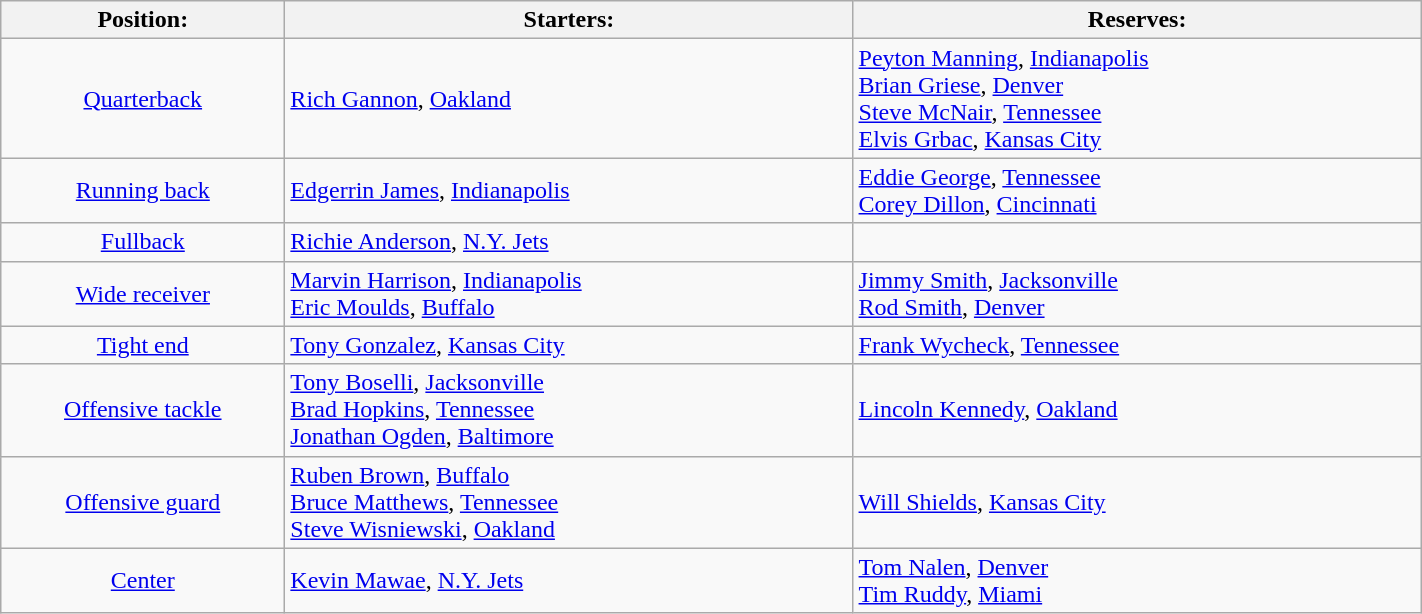<table class="wikitable" style="width:75%;">
<tr>
<th style="width:20%;">Position:</th>
<th style="width:40%;">Starters:</th>
<th style="width:40%;">Reserves:</th>
</tr>
<tr>
<td align=center><a href='#'>Quarterback</a></td>
<td> <a href='#'>Rich Gannon</a>, <a href='#'>Oakland</a></td>
<td> <a href='#'>Peyton Manning</a>, <a href='#'>Indianapolis</a><br> <a href='#'>Brian Griese</a>, <a href='#'>Denver</a><br> <a href='#'>Steve McNair</a>, <a href='#'>Tennessee</a><br> <a href='#'>Elvis Grbac</a>, <a href='#'>Kansas City</a></td>
</tr>
<tr>
<td align=center><a href='#'>Running back</a></td>
<td> <a href='#'>Edgerrin James</a>, <a href='#'>Indianapolis</a></td>
<td> <a href='#'>Eddie George</a>, <a href='#'>Tennessee</a><br> <a href='#'>Corey Dillon</a>, <a href='#'>Cincinnati</a></td>
</tr>
<tr>
<td align=center><a href='#'>Fullback</a></td>
<td> <a href='#'>Richie Anderson</a>, <a href='#'>N.Y. Jets</a></td>
</tr>
<tr>
<td align=center><a href='#'>Wide receiver</a></td>
<td> <a href='#'>Marvin Harrison</a>, <a href='#'>Indianapolis</a><br> <a href='#'>Eric Moulds</a>, <a href='#'>Buffalo</a></td>
<td> <a href='#'>Jimmy Smith</a>, <a href='#'>Jacksonville</a><br> <a href='#'>Rod Smith</a>, <a href='#'>Denver</a></td>
</tr>
<tr>
<td align=center><a href='#'>Tight end</a></td>
<td> <a href='#'>Tony Gonzalez</a>, <a href='#'>Kansas City</a></td>
<td> <a href='#'>Frank Wycheck</a>, <a href='#'>Tennessee</a></td>
</tr>
<tr>
<td align=center><a href='#'>Offensive tackle</a></td>
<td> <a href='#'>Tony Boselli</a>, <a href='#'>Jacksonville</a><br> <a href='#'>Brad Hopkins</a>, <a href='#'>Tennessee</a><br> <a href='#'>Jonathan Ogden</a>, <a href='#'>Baltimore</a></td>
<td> <a href='#'>Lincoln Kennedy</a>, <a href='#'>Oakland</a></td>
</tr>
<tr>
<td align=center><a href='#'>Offensive guard</a></td>
<td> <a href='#'>Ruben Brown</a>, <a href='#'>Buffalo</a><br> <a href='#'>Bruce Matthews</a>, <a href='#'>Tennessee</a><br> <a href='#'>Steve Wisniewski</a>, <a href='#'>Oakland</a></td>
<td> <a href='#'>Will Shields</a>, <a href='#'>Kansas City</a></td>
</tr>
<tr>
<td align=center><a href='#'>Center</a></td>
<td> <a href='#'>Kevin Mawae</a>, <a href='#'>N.Y. Jets</a></td>
<td> <a href='#'>Tom Nalen</a>, <a href='#'>Denver</a><br> <a href='#'>Tim Ruddy</a>, <a href='#'>Miami</a></td>
</tr>
</table>
